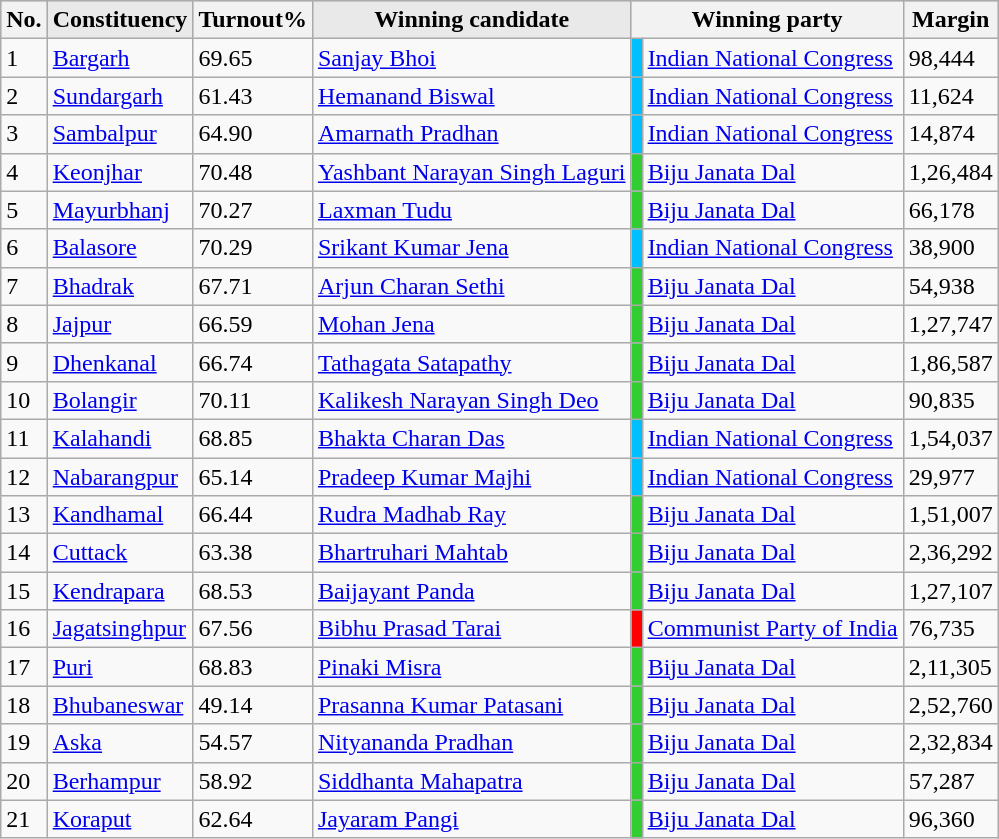<table class="wikitable sortable">
<tr bgcolor="#cccccc">
<th>No.</th>
<th style="background-color:#E9E9E9" align=left valign=top>Constituency</th>
<th>Turnout%</th>
<th style="background-color:#E9E9E9" align=left valign=top>Winning candidate</th>
<th colspan="2">Winning party</th>
<th>Margin</th>
</tr>
<tr>
<td>1</td>
<td><a href='#'>Bargarh</a></td>
<td>69.65</td>
<td><a href='#'>Sanjay Bhoi</a></td>
<td bgcolor=#00BFFF></td>
<td><a href='#'>Indian National Congress</a></td>
<td>98,444</td>
</tr>
<tr>
<td>2</td>
<td><a href='#'>Sundargarh</a></td>
<td>61.43</td>
<td><a href='#'>Hemanand Biswal</a></td>
<td bgcolor=#00BFFF></td>
<td><a href='#'>Indian National Congress</a></td>
<td>11,624</td>
</tr>
<tr>
<td>3</td>
<td><a href='#'>Sambalpur</a></td>
<td>64.90</td>
<td><a href='#'>Amarnath Pradhan</a></td>
<td bgcolor=#00BFFF></td>
<td><a href='#'>Indian National Congress</a></td>
<td>14,874</td>
</tr>
<tr>
<td>4</td>
<td><a href='#'>Keonjhar</a></td>
<td>70.48</td>
<td><a href='#'>Yashbant Narayan Singh Laguri</a></td>
<td bgcolor=#32cd32></td>
<td><a href='#'>Biju Janata Dal</a></td>
<td>1,26,484</td>
</tr>
<tr>
<td>5</td>
<td><a href='#'>Mayurbhanj</a></td>
<td>70.27</td>
<td><a href='#'>Laxman Tudu</a></td>
<td bgcolor=#32cd32></td>
<td><a href='#'>Biju Janata Dal</a></td>
<td>66,178</td>
</tr>
<tr>
<td>6</td>
<td><a href='#'>Balasore</a></td>
<td>70.29</td>
<td><a href='#'>Srikant Kumar Jena</a></td>
<td bgcolor=#00BFFF></td>
<td><a href='#'>Indian National Congress</a></td>
<td>38,900</td>
</tr>
<tr>
<td>7</td>
<td><a href='#'>Bhadrak</a></td>
<td>67.71</td>
<td><a href='#'>Arjun Charan Sethi</a></td>
<td bgcolor=#32cd32></td>
<td><a href='#'>Biju Janata Dal</a></td>
<td>54,938</td>
</tr>
<tr>
<td>8</td>
<td><a href='#'>Jajpur</a></td>
<td>66.59</td>
<td><a href='#'>Mohan Jena</a></td>
<td bgcolor=#32cd32></td>
<td><a href='#'>Biju Janata Dal</a></td>
<td>1,27,747</td>
</tr>
<tr>
<td>9</td>
<td><a href='#'>Dhenkanal</a></td>
<td>66.74</td>
<td><a href='#'>Tathagata Satapathy</a></td>
<td bgcolor=#32cd32></td>
<td><a href='#'>Biju Janata Dal</a></td>
<td>1,86,587</td>
</tr>
<tr>
<td>10</td>
<td><a href='#'>Bolangir</a></td>
<td>70.11</td>
<td><a href='#'>Kalikesh Narayan Singh Deo</a></td>
<td bgcolor=#32cd32></td>
<td><a href='#'>Biju Janata Dal</a></td>
<td>90,835</td>
</tr>
<tr>
<td>11</td>
<td><a href='#'>Kalahandi</a></td>
<td>68.85</td>
<td><a href='#'>Bhakta Charan Das</a></td>
<td bgcolor=#00BFFF></td>
<td><a href='#'>Indian National Congress</a></td>
<td>1,54,037</td>
</tr>
<tr>
<td>12</td>
<td><a href='#'>Nabarangpur</a></td>
<td>65.14</td>
<td><a href='#'>Pradeep Kumar Majhi</a></td>
<td bgcolor=#00BFFF></td>
<td><a href='#'>Indian National Congress</a></td>
<td>29,977</td>
</tr>
<tr>
<td>13</td>
<td><a href='#'>Kandhamal</a></td>
<td>66.44</td>
<td><a href='#'>Rudra Madhab Ray</a></td>
<td bgcolor=#32cd32></td>
<td><a href='#'>Biju Janata Dal</a></td>
<td>1,51,007</td>
</tr>
<tr>
<td>14</td>
<td><a href='#'>Cuttack</a></td>
<td>63.38</td>
<td><a href='#'>Bhartruhari Mahtab</a></td>
<td bgcolor=#32cd32></td>
<td><a href='#'>Biju Janata Dal</a></td>
<td>2,36,292</td>
</tr>
<tr>
<td>15</td>
<td><a href='#'>Kendrapara</a></td>
<td>68.53</td>
<td><a href='#'>Baijayant Panda</a></td>
<td bgcolor=#32cd32></td>
<td><a href='#'>Biju Janata Dal</a></td>
<td>1,27,107</td>
</tr>
<tr>
<td>16</td>
<td><a href='#'>Jagatsinghpur</a></td>
<td>67.56</td>
<td><a href='#'>Bibhu Prasad Tarai</a></td>
<td bgcolor=#FF0000></td>
<td><a href='#'>Communist Party of India</a></td>
<td>76,735</td>
</tr>
<tr>
<td>17</td>
<td><a href='#'>Puri</a></td>
<td>68.83</td>
<td><a href='#'>Pinaki Misra</a></td>
<td bgcolor=#32cd32></td>
<td><a href='#'>Biju Janata Dal</a></td>
<td>2,11,305</td>
</tr>
<tr>
<td>18</td>
<td><a href='#'>Bhubaneswar</a></td>
<td>49.14</td>
<td><a href='#'>Prasanna Kumar Patasani</a></td>
<td bgcolor=#32cd32></td>
<td><a href='#'>Biju Janata Dal</a></td>
<td>2,52,760</td>
</tr>
<tr>
<td>19</td>
<td><a href='#'>Aska</a></td>
<td>54.57</td>
<td><a href='#'>Nityananda Pradhan</a></td>
<td bgcolor=#32cd32></td>
<td><a href='#'>Biju Janata Dal</a></td>
<td>2,32,834</td>
</tr>
<tr>
<td>20</td>
<td><a href='#'>Berhampur</a></td>
<td>58.92</td>
<td><a href='#'>Siddhanta Mahapatra</a></td>
<td bgcolor=#32cd32></td>
<td><a href='#'>Biju Janata Dal</a></td>
<td>57,287</td>
</tr>
<tr>
<td>21</td>
<td><a href='#'>Koraput</a></td>
<td>62.64</td>
<td><a href='#'>Jayaram Pangi</a></td>
<td bgcolor=#32cd32></td>
<td><a href='#'>Biju Janata Dal</a></td>
<td>96,360</td>
</tr>
</table>
